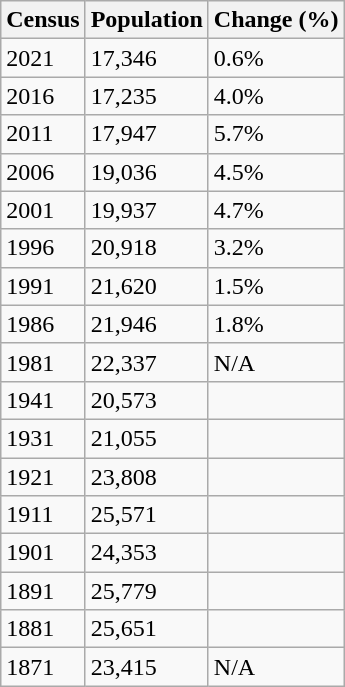<table class="wikitable">
<tr>
<th>Census</th>
<th>Population</th>
<th>Change (%)</th>
</tr>
<tr>
<td>2021</td>
<td>17,346</td>
<td>0.6%</td>
</tr>
<tr>
<td>2016</td>
<td>17,235</td>
<td>4.0%</td>
</tr>
<tr>
<td>2011</td>
<td>17,947</td>
<td>5.7%</td>
</tr>
<tr>
<td>2006</td>
<td>19,036</td>
<td>4.5%</td>
</tr>
<tr>
<td>2001</td>
<td>19,937</td>
<td>4.7%</td>
</tr>
<tr>
<td>1996</td>
<td>20,918</td>
<td>3.2%</td>
</tr>
<tr>
<td>1991</td>
<td>21,620</td>
<td>1.5%</td>
</tr>
<tr>
<td>1986</td>
<td>21,946</td>
<td>1.8%</td>
</tr>
<tr>
<td>1981</td>
<td>22,337</td>
<td>N/A</td>
</tr>
<tr>
<td>1941</td>
<td>20,573</td>
<td></td>
</tr>
<tr>
<td>1931</td>
<td>21,055</td>
<td></td>
</tr>
<tr>
<td>1921</td>
<td>23,808</td>
<td></td>
</tr>
<tr>
<td>1911</td>
<td>25,571</td>
<td></td>
</tr>
<tr>
<td>1901</td>
<td>24,353</td>
<td></td>
</tr>
<tr>
<td>1891</td>
<td>25,779</td>
<td></td>
</tr>
<tr>
<td>1881</td>
<td>25,651</td>
<td></td>
</tr>
<tr>
<td>1871</td>
<td>23,415</td>
<td>N/A</td>
</tr>
</table>
